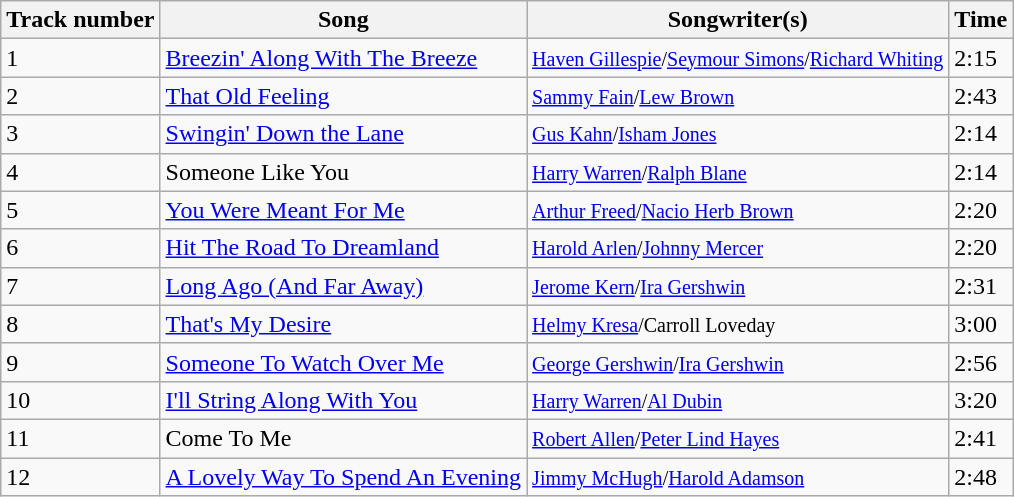<table class="wikitable">
<tr>
<th>Track number</th>
<th>Song</th>
<th>Songwriter(s)</th>
<th>Time</th>
</tr>
<tr>
<td>1</td>
<td><a href='#'>Breezin' Along With The Breeze</a></td>
<td><small><a href='#'>Haven Gillespie</a>/<a href='#'>Seymour Simons</a>/<a href='#'>Richard Whiting</a></small></td>
<td>2:15</td>
</tr>
<tr>
<td>2</td>
<td><a href='#'>That Old Feeling</a></td>
<td><small><a href='#'>Sammy Fain</a>/<a href='#'>Lew Brown</a></small></td>
<td>2:43</td>
</tr>
<tr>
<td>3</td>
<td><a href='#'>Swingin' Down the Lane</a></td>
<td><small><a href='#'>Gus Kahn</a>/<a href='#'>Isham Jones</a></small></td>
<td>2:14</td>
</tr>
<tr>
<td>4</td>
<td>Someone Like You</td>
<td><small><a href='#'>Harry Warren</a>/<a href='#'>Ralph Blane</a></small></td>
<td>2:14</td>
</tr>
<tr>
<td>5</td>
<td><a href='#'>You Were Meant For Me</a></td>
<td><small><a href='#'>Arthur Freed</a>/<a href='#'>Nacio Herb Brown</a></small></td>
<td>2:20</td>
</tr>
<tr>
<td>6</td>
<td><a href='#'>Hit The Road To Dreamland</a></td>
<td><small><a href='#'>Harold Arlen</a>/<a href='#'>Johnny Mercer</a></small></td>
<td>2:20</td>
</tr>
<tr>
<td>7</td>
<td><a href='#'>Long Ago (And Far Away)</a></td>
<td><small><a href='#'>Jerome Kern</a>/<a href='#'>Ira Gershwin</a></small></td>
<td>2:31</td>
</tr>
<tr>
<td>8</td>
<td><a href='#'>That's My Desire</a></td>
<td><small><a href='#'>Helmy Kresa</a>/Carroll Loveday</small></td>
<td>3:00</td>
</tr>
<tr>
<td>9</td>
<td><a href='#'>Someone To Watch Over Me</a></td>
<td><small><a href='#'>George Gershwin</a>/<a href='#'>Ira Gershwin</a></small></td>
<td>2:56</td>
</tr>
<tr>
<td>10</td>
<td><a href='#'>I'll String Along With You</a></td>
<td><small><a href='#'>Harry Warren</a>/<a href='#'>Al Dubin</a></small></td>
<td>3:20</td>
</tr>
<tr>
<td>11</td>
<td>Come To Me</td>
<td><small><a href='#'>Robert Allen</a>/<a href='#'>Peter Lind Hayes</a></small></td>
<td>2:41</td>
</tr>
<tr>
<td>12</td>
<td><a href='#'>A Lovely Way To Spend An Evening</a></td>
<td><small><a href='#'>Jimmy McHugh</a>/<a href='#'>Harold Adamson</a></small></td>
<td>2:48</td>
</tr>
</table>
